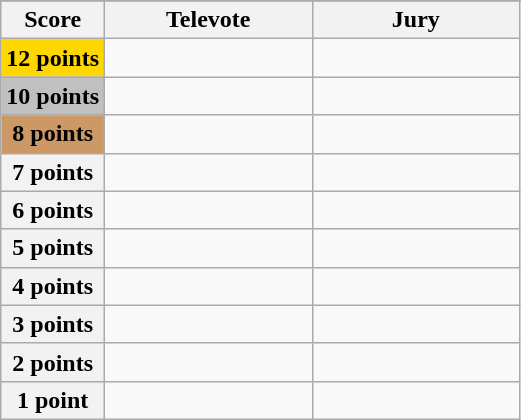<table class="wikitable">
<tr>
</tr>
<tr>
<th scope="col" width="20%">Score</th>
<th scope="col" width="40%">Televote</th>
<th scope="col" width="40%">Jury</th>
</tr>
<tr>
<th scope="row" style="background:gold">12 points</th>
<td></td>
<td></td>
</tr>
<tr>
<th scope="row" style="background:silver">10 points</th>
<td></td>
<td></td>
</tr>
<tr>
<th scope="row" style="background:#CC9966">8 points</th>
<td></td>
<td></td>
</tr>
<tr>
<th scope="row">7 points</th>
<td></td>
<td></td>
</tr>
<tr>
<th scope="row">6 points</th>
<td></td>
<td></td>
</tr>
<tr>
<th scope="row">5 points</th>
<td></td>
<td></td>
</tr>
<tr>
<th scope="row">4 points</th>
<td></td>
<td></td>
</tr>
<tr>
<th scope="row">3 points</th>
<td></td>
<td></td>
</tr>
<tr>
<th scope="row">2 points</th>
<td></td>
<td></td>
</tr>
<tr>
<th scope="row">1 point</th>
<td></td>
<td></td>
</tr>
</table>
